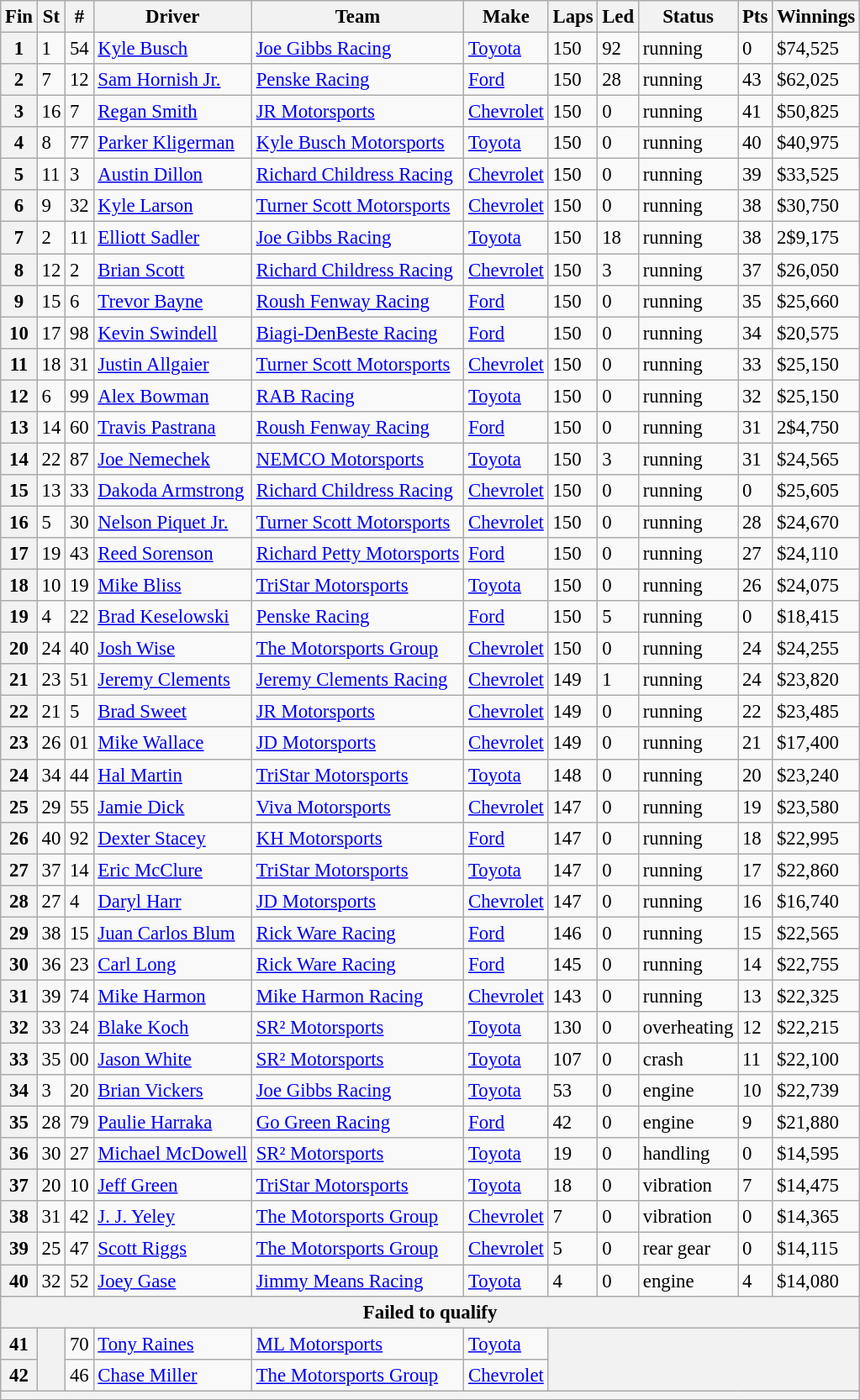<table class="wikitable" style="font-size:95%">
<tr>
<th>Fin</th>
<th>St</th>
<th>#</th>
<th>Driver</th>
<th>Team</th>
<th>Make</th>
<th>Laps</th>
<th>Led</th>
<th>Status</th>
<th>Pts</th>
<th>Winnings</th>
</tr>
<tr>
<th>1</th>
<td>1</td>
<td>54</td>
<td><a href='#'>Kyle Busch</a></td>
<td><a href='#'>Joe Gibbs Racing</a></td>
<td><a href='#'>Toyota</a></td>
<td>150</td>
<td>92</td>
<td>running</td>
<td>0</td>
<td>$74,525</td>
</tr>
<tr>
<th>2</th>
<td>7</td>
<td>12</td>
<td><a href='#'>Sam Hornish Jr.</a></td>
<td><a href='#'>Penske Racing</a></td>
<td><a href='#'>Ford</a></td>
<td>150</td>
<td>28</td>
<td>running</td>
<td>43</td>
<td>$62,025</td>
</tr>
<tr>
<th>3</th>
<td>16</td>
<td>7</td>
<td><a href='#'>Regan Smith</a></td>
<td><a href='#'>JR Motorsports</a></td>
<td><a href='#'>Chevrolet</a></td>
<td>150</td>
<td>0</td>
<td>running</td>
<td>41</td>
<td>$50,825</td>
</tr>
<tr>
<th>4</th>
<td>8</td>
<td>77</td>
<td><a href='#'>Parker Kligerman</a></td>
<td><a href='#'>Kyle Busch Motorsports</a></td>
<td><a href='#'>Toyota</a></td>
<td>150</td>
<td>0</td>
<td>running</td>
<td>40</td>
<td>$40,975</td>
</tr>
<tr>
<th>5</th>
<td>11</td>
<td>3</td>
<td><a href='#'>Austin Dillon</a></td>
<td><a href='#'>Richard Childress Racing</a></td>
<td><a href='#'>Chevrolet</a></td>
<td>150</td>
<td>0</td>
<td>running</td>
<td>39</td>
<td>$33,525</td>
</tr>
<tr>
<th>6</th>
<td>9</td>
<td>32</td>
<td><a href='#'>Kyle Larson</a></td>
<td><a href='#'>Turner Scott Motorsports</a></td>
<td><a href='#'>Chevrolet</a></td>
<td>150</td>
<td>0</td>
<td>running</td>
<td>38</td>
<td>$30,750</td>
</tr>
<tr>
<th>7</th>
<td>2</td>
<td>11</td>
<td><a href='#'>Elliott Sadler</a></td>
<td><a href='#'>Joe Gibbs Racing</a></td>
<td><a href='#'>Toyota</a></td>
<td>150</td>
<td>18</td>
<td>running</td>
<td>38</td>
<td>2$9,175</td>
</tr>
<tr>
<th>8</th>
<td>12</td>
<td>2</td>
<td><a href='#'>Brian Scott</a></td>
<td><a href='#'>Richard Childress Racing</a></td>
<td><a href='#'>Chevrolet</a></td>
<td>150</td>
<td>3</td>
<td>running</td>
<td>37</td>
<td>$26,050</td>
</tr>
<tr>
<th>9</th>
<td>15</td>
<td>6</td>
<td><a href='#'>Trevor Bayne</a></td>
<td><a href='#'>Roush Fenway Racing</a></td>
<td><a href='#'>Ford</a></td>
<td>150</td>
<td>0</td>
<td>running</td>
<td>35</td>
<td>$25,660</td>
</tr>
<tr>
<th>10</th>
<td>17</td>
<td>98</td>
<td><a href='#'>Kevin Swindell</a></td>
<td><a href='#'>Biagi-DenBeste Racing</a></td>
<td><a href='#'>Ford</a></td>
<td>150</td>
<td>0</td>
<td>running</td>
<td>34</td>
<td>$20,575</td>
</tr>
<tr>
<th>11</th>
<td>18</td>
<td>31</td>
<td><a href='#'>Justin Allgaier</a></td>
<td><a href='#'>Turner Scott Motorsports</a></td>
<td><a href='#'>Chevrolet</a></td>
<td>150</td>
<td>0</td>
<td>running</td>
<td>33</td>
<td>$25,150</td>
</tr>
<tr>
<th>12</th>
<td>6</td>
<td>99</td>
<td><a href='#'>Alex Bowman</a></td>
<td><a href='#'>RAB Racing</a></td>
<td><a href='#'>Toyota</a></td>
<td>150</td>
<td>0</td>
<td>running</td>
<td>32</td>
<td>$25,150</td>
</tr>
<tr>
<th>13</th>
<td>14</td>
<td>60</td>
<td><a href='#'>Travis Pastrana</a></td>
<td><a href='#'>Roush Fenway Racing</a></td>
<td><a href='#'>Ford</a></td>
<td>150</td>
<td>0</td>
<td>running</td>
<td>31</td>
<td>2$4,750</td>
</tr>
<tr>
<th>14</th>
<td>22</td>
<td>87</td>
<td><a href='#'>Joe Nemechek</a></td>
<td><a href='#'>NEMCO Motorsports</a></td>
<td><a href='#'>Toyota</a></td>
<td>150</td>
<td>3</td>
<td>running</td>
<td>31</td>
<td>$24,565</td>
</tr>
<tr>
<th>15</th>
<td>13</td>
<td>33</td>
<td><a href='#'>Dakoda Armstrong</a></td>
<td><a href='#'>Richard Childress Racing</a></td>
<td><a href='#'>Chevrolet</a></td>
<td>150</td>
<td>0</td>
<td>running</td>
<td>0</td>
<td>$25,605</td>
</tr>
<tr>
<th>16</th>
<td>5</td>
<td>30</td>
<td><a href='#'>Nelson Piquet Jr.</a></td>
<td><a href='#'>Turner Scott Motorsports</a></td>
<td><a href='#'>Chevrolet</a></td>
<td>150</td>
<td>0</td>
<td>running</td>
<td>28</td>
<td>$24,670</td>
</tr>
<tr>
<th>17</th>
<td>19</td>
<td>43</td>
<td><a href='#'>Reed Sorenson</a></td>
<td><a href='#'>Richard Petty Motorsports</a></td>
<td><a href='#'>Ford</a></td>
<td>150</td>
<td>0</td>
<td>running</td>
<td>27</td>
<td>$24,110</td>
</tr>
<tr>
<th>18</th>
<td>10</td>
<td>19</td>
<td><a href='#'>Mike Bliss</a></td>
<td><a href='#'>TriStar Motorsports</a></td>
<td><a href='#'>Toyota</a></td>
<td>150</td>
<td>0</td>
<td>running</td>
<td>26</td>
<td>$24,075</td>
</tr>
<tr>
<th>19</th>
<td>4</td>
<td>22</td>
<td><a href='#'>Brad Keselowski</a></td>
<td><a href='#'>Penske Racing</a></td>
<td><a href='#'>Ford</a></td>
<td>150</td>
<td>5</td>
<td>running</td>
<td>0</td>
<td>$18,415</td>
</tr>
<tr>
<th>20</th>
<td>24</td>
<td>40</td>
<td><a href='#'>Josh Wise</a></td>
<td><a href='#'>The Motorsports Group</a></td>
<td><a href='#'>Chevrolet</a></td>
<td>150</td>
<td>0</td>
<td>running</td>
<td>24</td>
<td>$24,255</td>
</tr>
<tr>
<th>21</th>
<td>23</td>
<td>51</td>
<td><a href='#'>Jeremy Clements</a></td>
<td><a href='#'>Jeremy Clements Racing</a></td>
<td><a href='#'>Chevrolet</a></td>
<td>149</td>
<td>1</td>
<td>running</td>
<td>24</td>
<td>$23,820</td>
</tr>
<tr>
<th>22</th>
<td>21</td>
<td>5</td>
<td><a href='#'>Brad Sweet</a></td>
<td><a href='#'>JR Motorsports</a></td>
<td><a href='#'>Chevrolet</a></td>
<td>149</td>
<td>0</td>
<td>running</td>
<td>22</td>
<td>$23,485</td>
</tr>
<tr>
<th>23</th>
<td>26</td>
<td>01</td>
<td><a href='#'>Mike Wallace</a></td>
<td><a href='#'>JD Motorsports</a></td>
<td><a href='#'>Chevrolet</a></td>
<td>149</td>
<td>0</td>
<td>running</td>
<td>21</td>
<td>$17,400</td>
</tr>
<tr>
<th>24</th>
<td>34</td>
<td>44</td>
<td><a href='#'>Hal Martin</a></td>
<td><a href='#'>TriStar Motorsports</a></td>
<td><a href='#'>Toyota</a></td>
<td>148</td>
<td>0</td>
<td>running</td>
<td>20</td>
<td>$23,240</td>
</tr>
<tr>
<th>25</th>
<td>29</td>
<td>55</td>
<td><a href='#'>Jamie Dick</a></td>
<td><a href='#'>Viva Motorsports</a></td>
<td><a href='#'>Chevrolet</a></td>
<td>147</td>
<td>0</td>
<td>running</td>
<td>19</td>
<td>$23,580</td>
</tr>
<tr>
<th>26</th>
<td>40</td>
<td>92</td>
<td><a href='#'>Dexter Stacey</a></td>
<td><a href='#'>KH Motorsports</a></td>
<td><a href='#'>Ford</a></td>
<td>147</td>
<td>0</td>
<td>running</td>
<td>18</td>
<td>$22,995</td>
</tr>
<tr>
<th>27</th>
<td>37</td>
<td>14</td>
<td><a href='#'>Eric McClure</a></td>
<td><a href='#'>TriStar Motorsports</a></td>
<td><a href='#'>Toyota</a></td>
<td>147</td>
<td>0</td>
<td>running</td>
<td>17</td>
<td>$22,860</td>
</tr>
<tr>
<th>28</th>
<td>27</td>
<td>4</td>
<td><a href='#'>Daryl Harr</a></td>
<td><a href='#'>JD Motorsports</a></td>
<td><a href='#'>Chevrolet</a></td>
<td>147</td>
<td>0</td>
<td>running</td>
<td>16</td>
<td>$16,740</td>
</tr>
<tr>
<th>29</th>
<td>38</td>
<td>15</td>
<td><a href='#'>Juan Carlos Blum</a></td>
<td><a href='#'>Rick Ware Racing</a></td>
<td><a href='#'>Ford</a></td>
<td>146</td>
<td>0</td>
<td>running</td>
<td>15</td>
<td>$22,565</td>
</tr>
<tr>
<th>30</th>
<td>36</td>
<td>23</td>
<td><a href='#'>Carl Long</a></td>
<td><a href='#'>Rick Ware Racing</a></td>
<td><a href='#'>Ford</a></td>
<td>145</td>
<td>0</td>
<td>running</td>
<td>14</td>
<td>$22,755</td>
</tr>
<tr>
<th>31</th>
<td>39</td>
<td>74</td>
<td><a href='#'>Mike Harmon</a></td>
<td><a href='#'>Mike Harmon Racing</a></td>
<td><a href='#'>Chevrolet</a></td>
<td>143</td>
<td>0</td>
<td>running</td>
<td>13</td>
<td>$22,325</td>
</tr>
<tr>
<th>32</th>
<td>33</td>
<td>24</td>
<td><a href='#'>Blake Koch</a></td>
<td><a href='#'>SR² Motorsports</a></td>
<td><a href='#'>Toyota</a></td>
<td>130</td>
<td>0</td>
<td>overheating</td>
<td>12</td>
<td>$22,215</td>
</tr>
<tr>
<th>33</th>
<td>35</td>
<td>00</td>
<td><a href='#'>Jason White</a></td>
<td><a href='#'>SR² Motorsports</a></td>
<td><a href='#'>Toyota</a></td>
<td>107</td>
<td>0</td>
<td>crash</td>
<td>11</td>
<td>$22,100</td>
</tr>
<tr>
<th>34</th>
<td>3</td>
<td>20</td>
<td><a href='#'>Brian Vickers</a></td>
<td><a href='#'>Joe Gibbs Racing</a></td>
<td><a href='#'>Toyota</a></td>
<td>53</td>
<td>0</td>
<td>engine</td>
<td>10</td>
<td>$22,739</td>
</tr>
<tr>
<th>35</th>
<td>28</td>
<td>79</td>
<td><a href='#'>Paulie Harraka</a></td>
<td><a href='#'>Go Green Racing</a></td>
<td><a href='#'>Ford</a></td>
<td>42</td>
<td>0</td>
<td>engine</td>
<td>9</td>
<td>$21,880</td>
</tr>
<tr>
<th>36</th>
<td>30</td>
<td>27</td>
<td><a href='#'>Michael McDowell</a></td>
<td><a href='#'>SR² Motorsports</a></td>
<td><a href='#'>Toyota</a></td>
<td>19</td>
<td>0</td>
<td>handling</td>
<td>0</td>
<td>$14,595</td>
</tr>
<tr>
<th>37</th>
<td>20</td>
<td>10</td>
<td><a href='#'>Jeff Green</a></td>
<td><a href='#'>TriStar Motorsports</a></td>
<td><a href='#'>Toyota</a></td>
<td>18</td>
<td>0</td>
<td>vibration</td>
<td>7</td>
<td>$14,475</td>
</tr>
<tr>
<th>38</th>
<td>31</td>
<td>42</td>
<td><a href='#'>J. J. Yeley</a></td>
<td><a href='#'>The Motorsports Group</a></td>
<td><a href='#'>Chevrolet</a></td>
<td>7</td>
<td>0</td>
<td>vibration</td>
<td>0</td>
<td>$14,365</td>
</tr>
<tr>
<th>39</th>
<td>25</td>
<td>47</td>
<td><a href='#'>Scott Riggs</a></td>
<td><a href='#'>The Motorsports Group</a></td>
<td><a href='#'>Chevrolet</a></td>
<td>5</td>
<td>0</td>
<td>rear gear</td>
<td>0</td>
<td>$14,115</td>
</tr>
<tr>
<th>40</th>
<td>32</td>
<td>52</td>
<td><a href='#'>Joey Gase</a></td>
<td><a href='#'>Jimmy Means Racing</a></td>
<td><a href='#'>Toyota</a></td>
<td>4</td>
<td>0</td>
<td>engine</td>
<td>4</td>
<td>$14,080</td>
</tr>
<tr>
<th colspan="11">Failed to qualify</th>
</tr>
<tr>
<th>41</th>
<th rowspan="2"></th>
<td>70</td>
<td><a href='#'>Tony Raines</a></td>
<td><a href='#'>ML Motorsports</a></td>
<td><a href='#'>Toyota</a></td>
<th colspan="5" rowspan="2"></th>
</tr>
<tr>
<th>42</th>
<td>46</td>
<td><a href='#'>Chase Miller</a></td>
<td><a href='#'>The Motorsports Group</a></td>
<td><a href='#'>Chevrolet</a></td>
</tr>
<tr>
<th colspan="11"></th>
</tr>
</table>
